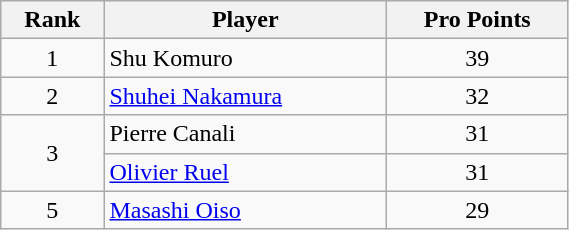<table class="wikitable" width=30%>
<tr>
<th>Rank</th>
<th>Player</th>
<th>Pro Points</th>
</tr>
<tr>
<td align=center>1</td>
<td> Shu Komuro</td>
<td align=center>39</td>
</tr>
<tr>
<td align=center>2</td>
<td> <a href='#'>Shuhei Nakamura</a></td>
<td align=center>32</td>
</tr>
<tr>
<td align=center rowspan=2>3</td>
<td> Pierre Canali</td>
<td align=center>31</td>
</tr>
<tr>
<td> <a href='#'>Olivier Ruel</a></td>
<td align=center>31</td>
</tr>
<tr>
<td align=center>5</td>
<td> <a href='#'>Masashi Oiso</a></td>
<td align=center>29</td>
</tr>
</table>
